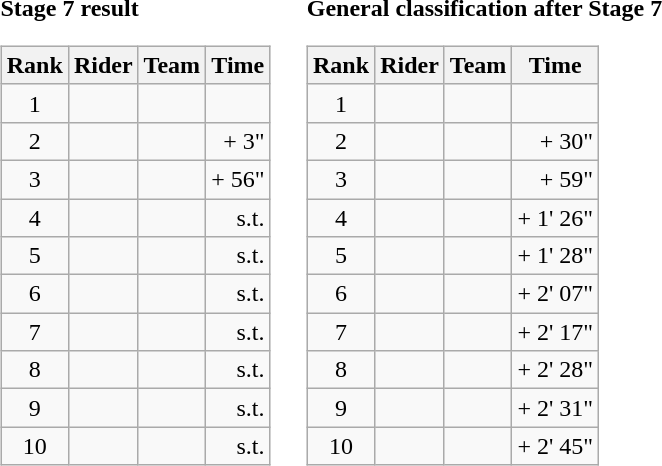<table>
<tr>
<td><strong>Stage 7 result</strong><br><table class="wikitable">
<tr>
<th scope="col">Rank</th>
<th scope="col">Rider</th>
<th scope="col">Team</th>
<th scope="col">Time</th>
</tr>
<tr>
<td style="text-align:center;">1</td>
<td></td>
<td></td>
<td style="text-align:right;"></td>
</tr>
<tr>
<td style="text-align:center;">2</td>
<td></td>
<td></td>
<td style="text-align:right;">+ 3"</td>
</tr>
<tr>
<td style="text-align:center;">3</td>
<td></td>
<td></td>
<td style="text-align:right;">+ 56"</td>
</tr>
<tr>
<td style="text-align:center;">4</td>
<td></td>
<td></td>
<td style="text-align:right;">s.t.</td>
</tr>
<tr>
<td style="text-align:center;">5</td>
<td></td>
<td></td>
<td style="text-align:right;">s.t.</td>
</tr>
<tr>
<td style="text-align:center;">6</td>
<td></td>
<td></td>
<td style="text-align:right;">s.t.</td>
</tr>
<tr>
<td style="text-align:center;">7</td>
<td></td>
<td></td>
<td style="text-align:right;">s.t.</td>
</tr>
<tr>
<td style="text-align:center;">8</td>
<td></td>
<td></td>
<td style="text-align:right;">s.t.</td>
</tr>
<tr>
<td style="text-align:center;">9</td>
<td></td>
<td></td>
<td style="text-align:right;">s.t.</td>
</tr>
<tr>
<td style="text-align:center;">10</td>
<td></td>
<td></td>
<td style="text-align:right;">s.t.</td>
</tr>
</table>
</td>
<td></td>
<td><strong>General classification after Stage 7</strong><br><table class="wikitable">
<tr>
<th scope="col">Rank</th>
<th scope="col">Rider</th>
<th scope="col">Team</th>
<th scope="col">Time</th>
</tr>
<tr>
<td style="text-align:center;">1</td>
<td></td>
<td></td>
<td style="text-align:right;"></td>
</tr>
<tr>
<td style="text-align:center;">2</td>
<td></td>
<td></td>
<td style="text-align:right;">+ 30"</td>
</tr>
<tr>
<td style="text-align:center;">3</td>
<td></td>
<td></td>
<td style="text-align:right;">+ 59"</td>
</tr>
<tr>
<td style="text-align:center;">4</td>
<td></td>
<td></td>
<td style="text-align:right;">+ 1' 26"</td>
</tr>
<tr>
<td style="text-align:center;">5</td>
<td></td>
<td></td>
<td style="text-align:right;">+ 1' 28"</td>
</tr>
<tr>
<td style="text-align:center;">6</td>
<td></td>
<td></td>
<td style="text-align:right;">+ 2' 07"</td>
</tr>
<tr>
<td style="text-align:center;">7</td>
<td></td>
<td></td>
<td style="text-align:right;">+ 2' 17"</td>
</tr>
<tr>
<td style="text-align:center;">8</td>
<td></td>
<td></td>
<td style="text-align:right;">+ 2' 28"</td>
</tr>
<tr>
<td style="text-align:center;">9</td>
<td></td>
<td></td>
<td style="text-align:right;">+ 2' 31"</td>
</tr>
<tr>
<td style="text-align:center;">10</td>
<td></td>
<td></td>
<td style="text-align:right;">+ 2' 45"</td>
</tr>
</table>
</td>
</tr>
</table>
